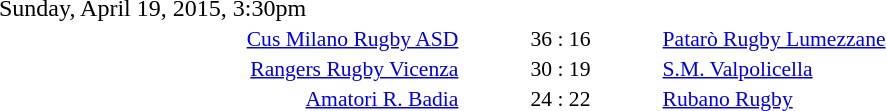<table style="width:70%;" cellspacing="1">
<tr>
<th width=35%></th>
<th width=15%></th>
<th></th>
</tr>
<tr>
<td>Sunday, April 19, 2015, 3:30pm</td>
</tr>
<tr style=font-size:90%>
<td align=right><a href='#'>Cus Milano Rugby ASD</a></td>
<td align=center>36 : 16</td>
<td><a href='#'>Patarò Rugby Lumezzane</a></td>
</tr>
<tr style=font-size:90%>
<td align=right><a href='#'>Rangers Rugby Vicenza</a></td>
<td align=center>30 : 19</td>
<td><a href='#'>S.M. Valpolicella</a></td>
</tr>
<tr style=font-size:90%>
<td align=right><a href='#'>Amatori R. Badia</a></td>
<td align=center>24 : 22</td>
<td><a href='#'>Rubano Rugby</a></td>
</tr>
</table>
